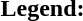<table style="text-align:left;">
<tr>
<th>Legend:</th>
</tr>
<tr>
<td></td>
</tr>
<tr>
<td></td>
</tr>
<tr>
<td></td>
</tr>
<tr>
<td></td>
</tr>
<tr>
<td></td>
</tr>
<tr>
<td></td>
</tr>
<tr>
<td></td>
</tr>
<tr>
<td></td>
</tr>
<tr>
<td></td>
</tr>
</table>
